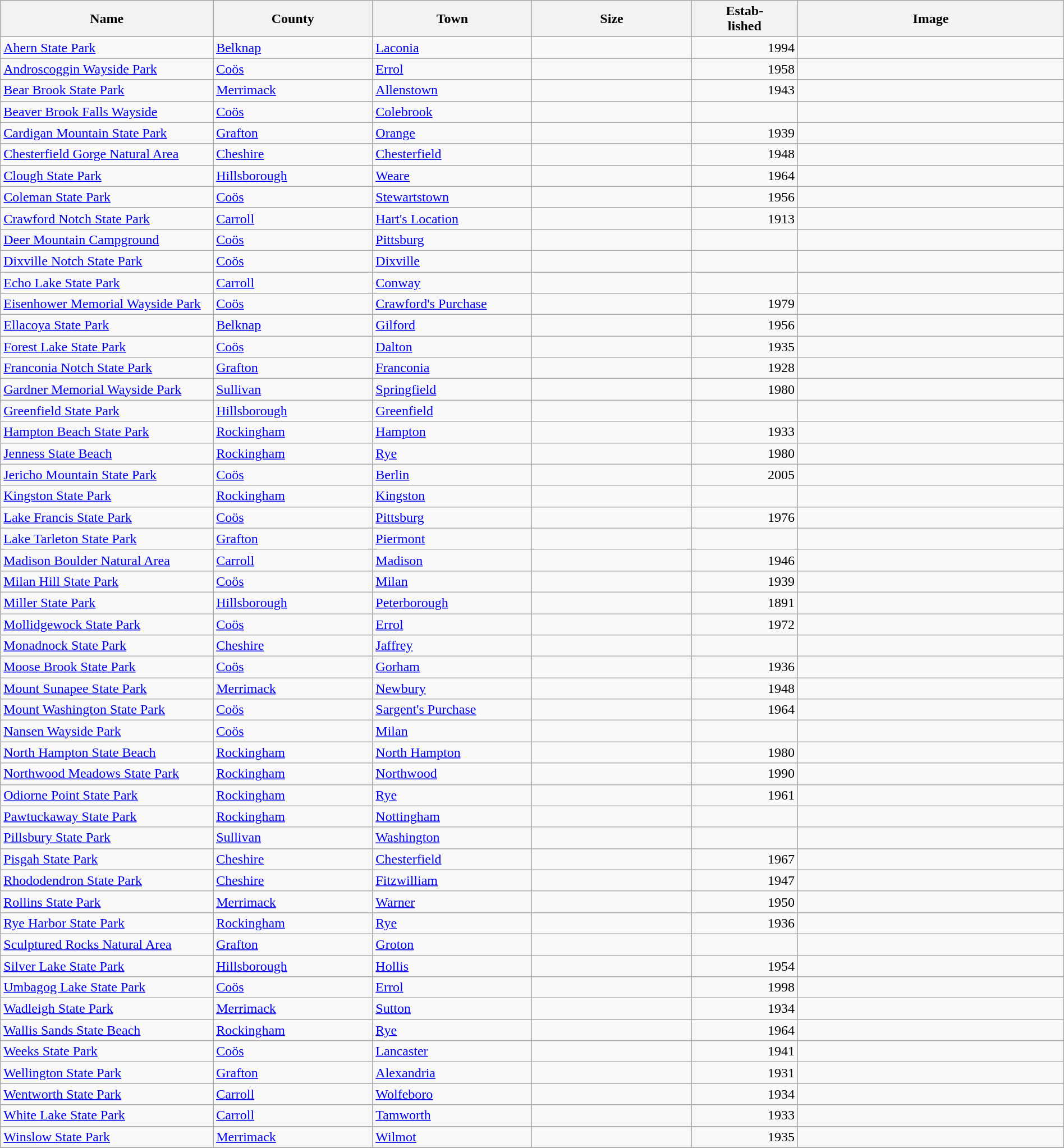<table class="wikitable sortable"  style="width:100%">
<tr>
<th width="20%">Name</th>
<th width="15%">County</th>
<th width="15%">Town</th>
<th width="15%">Size</th>
<th width="10%">Estab-<br>lished</th>
<th class="unsortable">Image</th>
</tr>
<tr>
<td><a href='#'>Ahern State Park</a></td>
<td><a href='#'>Belknap</a></td>
<td><a href='#'>Laconia</a></td>
<td></td>
<td align=right>1994</td>
<td></td>
</tr>
<tr>
<td><a href='#'>Androscoggin Wayside Park</a></td>
<td><a href='#'>Coös</a></td>
<td><a href='#'>Errol</a></td>
<td></td>
<td align=right>1958</td>
<td></td>
</tr>
<tr>
<td><a href='#'>Bear Brook State Park</a></td>
<td><a href='#'>Merrimack</a></td>
<td><a href='#'>Allenstown</a></td>
<td></td>
<td align=right>1943</td>
<td></td>
</tr>
<tr>
<td><a href='#'>Beaver Brook Falls Wayside</a></td>
<td><a href='#'>Coös</a></td>
<td><a href='#'>Colebrook</a></td>
<td></td>
<td align=right></td>
<td></td>
</tr>
<tr>
<td><a href='#'>Cardigan Mountain State Park</a></td>
<td><a href='#'>Grafton</a></td>
<td><a href='#'>Orange</a></td>
<td></td>
<td align=right>1939</td>
<td></td>
</tr>
<tr>
<td><a href='#'>Chesterfield Gorge Natural Area</a></td>
<td><a href='#'>Cheshire</a></td>
<td><a href='#'>Chesterfield</a></td>
<td></td>
<td align=right>1948</td>
<td></td>
</tr>
<tr>
<td><a href='#'>Clough State Park</a></td>
<td><a href='#'>Hillsborough</a></td>
<td><a href='#'>Weare</a></td>
<td></td>
<td align=right>1964</td>
<td></td>
</tr>
<tr>
<td><a href='#'>Coleman State Park</a></td>
<td><a href='#'>Coös</a></td>
<td><a href='#'>Stewartstown</a></td>
<td></td>
<td align=right>1956</td>
<td></td>
</tr>
<tr>
<td><a href='#'>Crawford Notch State Park</a></td>
<td><a href='#'>Carroll</a></td>
<td><a href='#'>Hart's Location</a></td>
<td></td>
<td align=right>1913</td>
<td></td>
</tr>
<tr>
<td><a href='#'>Deer Mountain Campground</a></td>
<td><a href='#'>Coös</a></td>
<td><a href='#'>Pittsburg</a></td>
<td></td>
<td></td>
<td></td>
</tr>
<tr>
<td><a href='#'>Dixville Notch State Park</a></td>
<td><a href='#'>Coös</a></td>
<td><a href='#'>Dixville</a></td>
<td></td>
<td align=right></td>
<td></td>
</tr>
<tr>
<td><a href='#'>Echo Lake State Park</a></td>
<td><a href='#'>Carroll</a></td>
<td><a href='#'>Conway</a></td>
<td></td>
<td align=right></td>
<td></td>
</tr>
<tr>
<td><a href='#'>Eisenhower Memorial Wayside Park</a></td>
<td><a href='#'>Coös</a></td>
<td><a href='#'>Crawford's Purchase</a></td>
<td></td>
<td align=right>1979</td>
<td></td>
</tr>
<tr>
<td><a href='#'>Ellacoya State Park</a></td>
<td><a href='#'>Belknap</a></td>
<td><a href='#'>Gilford</a></td>
<td></td>
<td align=right>1956</td>
<td></td>
</tr>
<tr>
<td><a href='#'>Forest Lake State Park</a></td>
<td><a href='#'>Coös</a></td>
<td><a href='#'>Dalton</a></td>
<td></td>
<td align=right>1935</td>
<td></td>
</tr>
<tr>
<td><a href='#'>Franconia Notch State Park</a></td>
<td><a href='#'>Grafton</a></td>
<td><a href='#'>Franconia</a></td>
<td></td>
<td align=right>1928</td>
<td></td>
</tr>
<tr>
<td><a href='#'>Gardner Memorial Wayside Park</a></td>
<td><a href='#'>Sullivan</a></td>
<td><a href='#'>Springfield</a></td>
<td></td>
<td align=right>1980</td>
<td></td>
</tr>
<tr>
<td><a href='#'>Greenfield State Park</a></td>
<td><a href='#'>Hillsborough</a></td>
<td><a href='#'>Greenfield</a></td>
<td></td>
<td align=right></td>
<td></td>
</tr>
<tr>
<td><a href='#'>Hampton Beach State Park</a></td>
<td><a href='#'>Rockingham</a></td>
<td><a href='#'>Hampton</a></td>
<td></td>
<td align=right>1933</td>
<td></td>
</tr>
<tr>
<td><a href='#'>Jenness State Beach</a></td>
<td><a href='#'>Rockingham</a></td>
<td><a href='#'>Rye</a></td>
<td></td>
<td align=right>1980</td>
<td></td>
</tr>
<tr>
<td><a href='#'>Jericho Mountain State Park</a></td>
<td><a href='#'>Coös</a></td>
<td><a href='#'>Berlin</a></td>
<td></td>
<td align=right>2005</td>
<td></td>
</tr>
<tr>
<td><a href='#'>Kingston State Park</a></td>
<td><a href='#'>Rockingham</a></td>
<td><a href='#'>Kingston</a></td>
<td></td>
<td align=right></td>
<td></td>
</tr>
<tr>
<td><a href='#'>Lake Francis State Park</a></td>
<td><a href='#'>Coös</a></td>
<td><a href='#'>Pittsburg</a></td>
<td></td>
<td align=right>1976</td>
<td></td>
</tr>
<tr>
<td><a href='#'>Lake Tarleton State Park</a></td>
<td><a href='#'>Grafton</a></td>
<td><a href='#'>Piermont</a></td>
<td></td>
<td align=right></td>
<td></td>
</tr>
<tr>
<td><a href='#'>Madison Boulder Natural Area</a></td>
<td><a href='#'>Carroll</a></td>
<td><a href='#'>Madison</a></td>
<td></td>
<td align=right>1946</td>
<td></td>
</tr>
<tr>
<td><a href='#'>Milan Hill State Park</a></td>
<td><a href='#'>Coös</a></td>
<td><a href='#'>Milan</a></td>
<td></td>
<td align=right>1939</td>
<td></td>
</tr>
<tr>
<td><a href='#'>Miller State Park</a></td>
<td><a href='#'>Hillsborough</a></td>
<td><a href='#'>Peterborough</a></td>
<td></td>
<td align=right>1891</td>
<td></td>
</tr>
<tr>
<td><a href='#'>Mollidgewock State Park</a></td>
<td><a href='#'>Coös</a></td>
<td><a href='#'>Errol</a></td>
<td></td>
<td align=right>1972</td>
<td></td>
</tr>
<tr>
<td><a href='#'>Monadnock State Park</a></td>
<td><a href='#'>Cheshire</a></td>
<td><a href='#'>Jaffrey</a></td>
<td></td>
<td align=right></td>
<td></td>
</tr>
<tr>
<td><a href='#'>Moose Brook State Park</a></td>
<td><a href='#'>Coös</a></td>
<td><a href='#'>Gorham</a></td>
<td></td>
<td align=right>1936</td>
<td></td>
</tr>
<tr>
<td><a href='#'>Mount Sunapee State Park</a></td>
<td><a href='#'>Merrimack</a></td>
<td><a href='#'>Newbury</a></td>
<td></td>
<td align=right>1948</td>
<td></td>
</tr>
<tr>
<td><a href='#'>Mount Washington State Park</a></td>
<td><a href='#'>Coös</a></td>
<td><a href='#'>Sargent's Purchase</a></td>
<td></td>
<td align=right>1964</td>
<td></td>
</tr>
<tr>
<td><a href='#'>Nansen Wayside Park</a></td>
<td><a href='#'>Coös</a></td>
<td><a href='#'>Milan</a></td>
<td></td>
<td align=right></td>
<td></td>
</tr>
<tr>
<td><a href='#'>North Hampton State Beach</a></td>
<td><a href='#'>Rockingham</a></td>
<td><a href='#'>North Hampton</a></td>
<td></td>
<td align=right>1980</td>
<td></td>
</tr>
<tr>
<td><a href='#'>Northwood Meadows State Park</a></td>
<td><a href='#'>Rockingham</a></td>
<td><a href='#'>Northwood</a></td>
<td></td>
<td align=right>1990</td>
<td></td>
</tr>
<tr>
<td><a href='#'>Odiorne Point State Park</a></td>
<td><a href='#'>Rockingham</a></td>
<td><a href='#'>Rye</a></td>
<td></td>
<td align=right>1961</td>
<td></td>
</tr>
<tr>
<td><a href='#'>Pawtuckaway State Park</a></td>
<td><a href='#'>Rockingham</a></td>
<td><a href='#'>Nottingham</a></td>
<td></td>
<td align=right></td>
<td></td>
</tr>
<tr>
<td><a href='#'>Pillsbury State Park</a></td>
<td><a href='#'>Sullivan</a></td>
<td><a href='#'>Washington</a></td>
<td></td>
<td align=right></td>
<td></td>
</tr>
<tr>
<td><a href='#'>Pisgah State Park</a></td>
<td><a href='#'>Cheshire</a></td>
<td><a href='#'>Chesterfield</a></td>
<td></td>
<td align=right>1967</td>
<td></td>
</tr>
<tr>
<td><a href='#'>Rhododendron State Park</a></td>
<td><a href='#'>Cheshire</a></td>
<td><a href='#'>Fitzwilliam</a></td>
<td></td>
<td align=right>1947</td>
<td></td>
</tr>
<tr>
<td><a href='#'>Rollins State Park</a></td>
<td><a href='#'>Merrimack</a></td>
<td><a href='#'>Warner</a></td>
<td></td>
<td align=right>1950</td>
<td></td>
</tr>
<tr>
<td><a href='#'>Rye Harbor State Park</a></td>
<td><a href='#'>Rockingham</a></td>
<td><a href='#'>Rye</a></td>
<td></td>
<td align=right>1936</td>
<td></td>
</tr>
<tr>
<td><a href='#'>Sculptured Rocks Natural Area</a></td>
<td><a href='#'>Grafton</a></td>
<td><a href='#'>Groton</a></td>
<td></td>
<td align=right></td>
<td></td>
</tr>
<tr>
<td><a href='#'>Silver Lake State Park</a></td>
<td><a href='#'>Hillsborough</a></td>
<td><a href='#'>Hollis</a></td>
<td></td>
<td align=right>1954</td>
<td></td>
</tr>
<tr>
<td><a href='#'>Umbagog Lake State Park</a></td>
<td><a href='#'>Coös</a></td>
<td><a href='#'>Errol</a></td>
<td></td>
<td align=right>1998</td>
<td></td>
</tr>
<tr>
<td><a href='#'>Wadleigh State Park</a></td>
<td><a href='#'>Merrimack</a></td>
<td><a href='#'>Sutton</a></td>
<td></td>
<td align=right>1934</td>
<td></td>
</tr>
<tr>
<td><a href='#'>Wallis Sands State Beach</a></td>
<td><a href='#'>Rockingham</a></td>
<td><a href='#'>Rye</a></td>
<td></td>
<td align=right>1964</td>
<td></td>
</tr>
<tr>
<td><a href='#'>Weeks State Park</a></td>
<td><a href='#'>Coös</a></td>
<td><a href='#'>Lancaster</a></td>
<td></td>
<td align=right>1941</td>
<td></td>
</tr>
<tr>
<td><a href='#'>Wellington State Park</a></td>
<td><a href='#'>Grafton</a></td>
<td><a href='#'>Alexandria</a></td>
<td></td>
<td align=right>1931</td>
<td></td>
</tr>
<tr>
<td><a href='#'>Wentworth State Park</a></td>
<td><a href='#'>Carroll</a></td>
<td><a href='#'>Wolfeboro</a></td>
<td></td>
<td align=right>1934</td>
<td></td>
</tr>
<tr>
<td><a href='#'>White Lake State Park</a></td>
<td><a href='#'>Carroll</a></td>
<td><a href='#'>Tamworth</a></td>
<td></td>
<td align=right>1933</td>
<td></td>
</tr>
<tr>
<td><a href='#'>Winslow State Park</a></td>
<td><a href='#'>Merrimack</a></td>
<td><a href='#'>Wilmot</a></td>
<td></td>
<td align=right>1935</td>
<td></td>
</tr>
<tr>
</tr>
</table>
